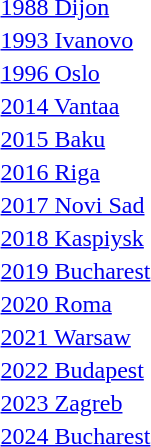<table>
<tr>
<td><a href='#'>1988 Dijon</a></td>
<td></td>
<td></td>
<td></td>
</tr>
<tr>
<td><a href='#'>1993 Ivanovo</a></td>
<td></td>
<td></td>
<td></td>
</tr>
<tr>
<td><a href='#'>1996 Oslo</a></td>
<td></td>
<td></td>
<td></td>
</tr>
<tr>
<td rowspan=2><a href='#'>2014 Vantaa</a></td>
<td rowspan=2></td>
<td rowspan=2></td>
<td></td>
</tr>
<tr>
<td></td>
</tr>
<tr>
<td rowspan=2><a href='#'>2015 Baku</a></td>
<td rowspan=2></td>
<td rowspan=2></td>
<td></td>
</tr>
<tr>
<td></td>
</tr>
<tr>
<td rowspan=2><a href='#'>2016 Riga</a></td>
<td rowspan=2></td>
<td rowspan=2></td>
<td></td>
</tr>
<tr>
<td></td>
</tr>
<tr>
<td rowspan=2><a href='#'>2017 Novi Sad</a></td>
<td rowspan=2></td>
<td rowspan=2></td>
<td></td>
</tr>
<tr>
<td></td>
</tr>
<tr>
<td rowspan=2><a href='#'>2018 Kaspiysk</a></td>
<td rowspan=2></td>
<td rowspan=2></td>
<td></td>
</tr>
<tr>
<td></td>
</tr>
<tr>
<td rowspan=2><a href='#'>2019 Bucharest</a></td>
<td rowspan=2></td>
<td rowspan=2></td>
<td></td>
</tr>
<tr>
<td></td>
</tr>
<tr>
<td rowspan=2><a href='#'>2020 Roma</a></td>
<td rowspan=2></td>
<td rowspan=2></td>
<td></td>
</tr>
<tr>
<td></td>
</tr>
<tr>
<td rowspan=2><a href='#'>2021 Warsaw</a></td>
<td rowspan=2></td>
<td rowspan=2></td>
<td></td>
</tr>
<tr>
<td></td>
</tr>
<tr>
<td rowspan=2><a href='#'>2022 Budapest</a></td>
<td rowspan=2></td>
<td rowspan=2></td>
<td></td>
</tr>
<tr>
<td></td>
</tr>
<tr>
<td rowspan=2><a href='#'>2023 Zagreb</a></td>
<td rowspan=2></td>
<td rowspan=2></td>
<td></td>
</tr>
<tr>
<td></td>
</tr>
<tr>
<td rowspan=2><a href='#'>2024 Bucharest</a></td>
<td rowspan=2></td>
<td rowspan=2></td>
<td></td>
</tr>
<tr>
<td></td>
</tr>
</table>
